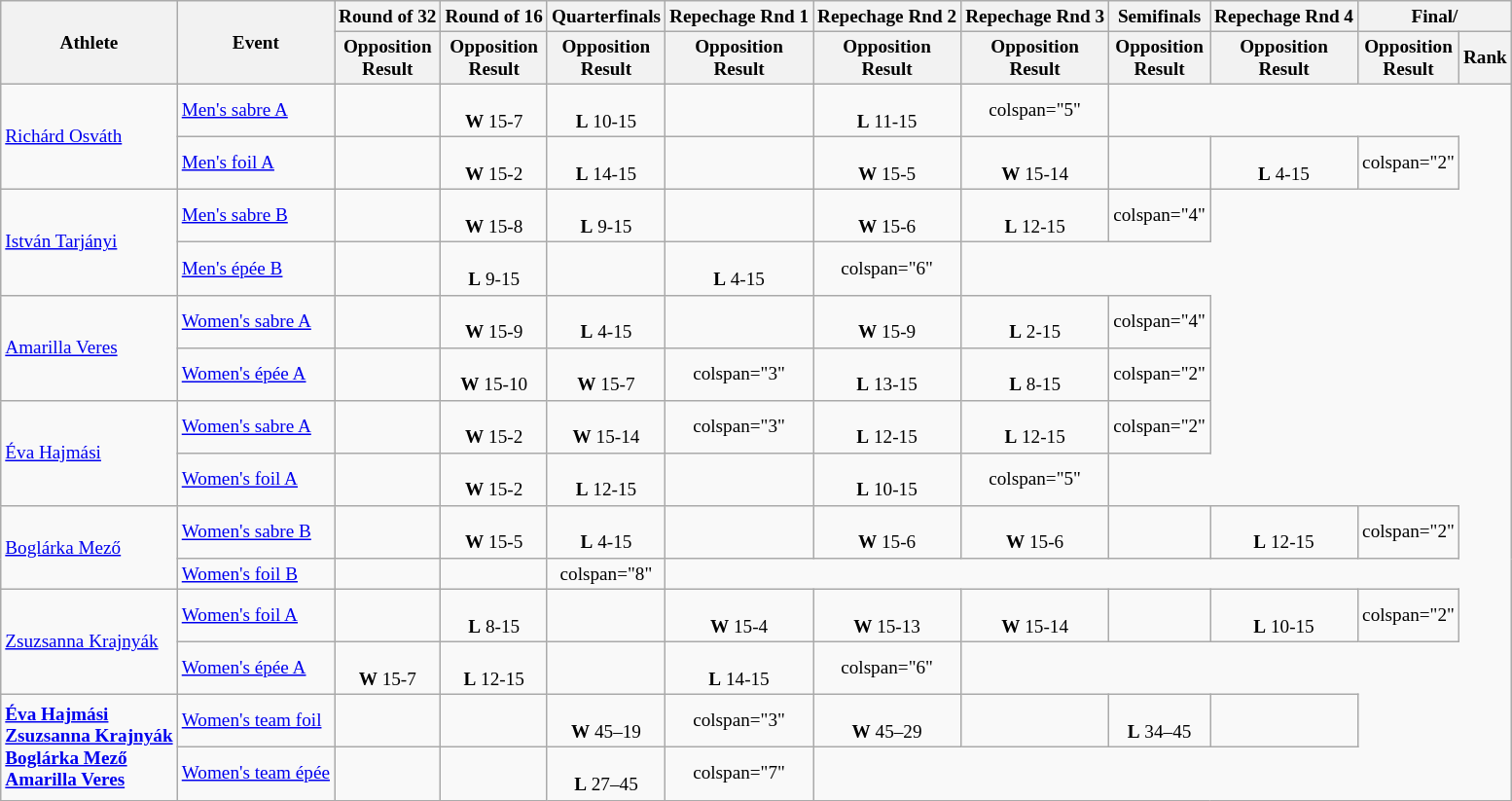<table class="wikitable" style="font-size:80%">
<tr align="center">
<th rowspan="2">Athlete</th>
<th rowspan="2">Event</th>
<th>Round of 32</th>
<th>Round of 16</th>
<th>Quarterfinals</th>
<th>Repechage Rnd 1</th>
<th>Repechage Rnd 2</th>
<th>Repechage Rnd 3</th>
<th>Semifinals</th>
<th>Repechage Rnd 4</th>
<th colspan="2">Final/</th>
</tr>
<tr>
<th>Opposition<br>Result</th>
<th>Opposition<br>Result</th>
<th>Opposition<br>Result</th>
<th>Opposition<br>Result</th>
<th>Opposition<br>Result</th>
<th>Opposition<br>Result</th>
<th>Opposition<br>Result</th>
<th>Opposition<br>Result</th>
<th>Opposition<br>Result</th>
<th>Rank</th>
</tr>
<tr align="center">
<td rowspan="2" align="left"><a href='#'>Richárd Osváth</a></td>
<td align="left"><a href='#'>Men's sabre A</a></td>
<td></td>
<td><br><strong>W</strong> 15-7</td>
<td><br><strong>L</strong> 10-15</td>
<td></td>
<td><br><strong>L</strong> 11-15</td>
<td>colspan="5" </td>
</tr>
<tr align="center">
<td align="left"><a href='#'>Men's foil A</a></td>
<td></td>
<td><br><strong>W</strong> 15-2</td>
<td><br><strong>L</strong> 14-15</td>
<td></td>
<td><br><strong>W</strong> 15-5</td>
<td><br><strong>W</strong> 15-14</td>
<td></td>
<td><br><strong>L</strong> 4-15</td>
<td>colspan="2" </td>
</tr>
<tr align="center">
<td rowspan="2" align="left"><a href='#'>István Tarjányi</a></td>
<td align="left"><a href='#'>Men's sabre B</a></td>
<td></td>
<td><br><strong>W</strong> 15-8</td>
<td><br><strong>L</strong> 9-15</td>
<td></td>
<td><br><strong>W</strong> 15-6</td>
<td><br><strong>L</strong> 12-15</td>
<td>colspan="4" </td>
</tr>
<tr align="center">
<td align="left"><a href='#'>Men's épée B</a></td>
<td></td>
<td><br><strong>L</strong> 9-15</td>
<td></td>
<td><br><strong>L</strong> 4-15</td>
<td>colspan="6" </td>
</tr>
<tr align="center">
<td rowspan="2" align="left"><a href='#'>Amarilla Veres</a></td>
<td align="left"><a href='#'>Women's sabre A</a></td>
<td></td>
<td><br><strong>W</strong> 15-9</td>
<td><br><strong>L</strong> 4-15</td>
<td></td>
<td><br><strong>W</strong> 15-9</td>
<td><br><strong>L</strong> 2-15</td>
<td>colspan="4" </td>
</tr>
<tr align="center">
<td align="left"><a href='#'>Women's épée A</a></td>
<td></td>
<td><br><strong>W</strong> 15-10</td>
<td><br><strong>W</strong> 15-7</td>
<td>colspan="3" </td>
<td><br><strong>L</strong> 13-15</td>
<td><br><strong>L</strong> 8-15</td>
<td>colspan="2" </td>
</tr>
<tr align="center">
<td rowspan="2" align="left"><a href='#'>Éva Hajmási</a></td>
<td align="left"><a href='#'>Women's sabre A</a></td>
<td></td>
<td><br><strong>W</strong> 15-2</td>
<td><br><strong>W</strong> 15-14</td>
<td>colspan="3" </td>
<td><br><strong>L</strong> 12-15</td>
<td><br><strong>L</strong> 12-15</td>
<td>colspan="2" </td>
</tr>
<tr align="center">
<td align="left"><a href='#'>Women's foil A</a></td>
<td></td>
<td><br><strong>W</strong> 15-2</td>
<td><br><strong>L</strong> 12-15</td>
<td></td>
<td><br><strong>L</strong> 10-15</td>
<td>colspan="5" </td>
</tr>
<tr align="center">
<td rowspan="2" align="left"><a href='#'>Boglárka Mező</a></td>
<td align="left"><a href='#'>Women's sabre B</a></td>
<td></td>
<td><br><strong>W</strong> 15-5</td>
<td><br><strong>L</strong> 4-15</td>
<td></td>
<td><br><strong>W</strong> 15-6</td>
<td><br><strong>W</strong> 15-6</td>
<td></td>
<td><br><strong>L</strong> 12-15</td>
<td>colspan="2" </td>
</tr>
<tr align="center">
<td align="left"><a href='#'>Women's foil B</a></td>
<td></td>
<td><br></td>
<td>colspan="8" </td>
</tr>
<tr align="center">
<td rowspan="2" align="left"><a href='#'>Zsuzsanna Krajnyák</a></td>
<td align="left"><a href='#'>Women's foil A</a></td>
<td></td>
<td><br><strong>L</strong> 8-15</td>
<td></td>
<td><br><strong>W</strong> 15-4</td>
<td><br><strong>W</strong> 15-13</td>
<td><br><strong>W</strong> 15-14</td>
<td></td>
<td><br><strong>L</strong> 10-15</td>
<td>colspan="2" </td>
</tr>
<tr align="center">
<td align="left"><a href='#'>Women's épée A</a></td>
<td><br><strong>W</strong> 15-7</td>
<td><br><strong>L</strong> 12-15</td>
<td></td>
<td><br><strong>L</strong> 14-15</td>
<td>colspan="6" </td>
</tr>
<tr align="center">
<td rowspan="2" align="left"><strong><a href='#'>Éva Hajmási</a><br><a href='#'>Zsuzsanna Krajnyák</a><br><a href='#'>Boglárka Mező</a><br><a href='#'>Amarilla Veres</a></strong></td>
<td align="left"><a href='#'>Women's team foil</a></td>
<td></td>
<td></td>
<td><br><strong>W</strong> 45–19</td>
<td>colspan="3" </td>
<td><br><strong>W</strong> 45–29</td>
<td></td>
<td><br><strong>L</strong> 34–45</td>
<td></td>
</tr>
<tr align="center">
<td align="left"><a href='#'>Women's team épée</a></td>
<td></td>
<td></td>
<td><br><strong>L</strong> 27–45</td>
<td>colspan="7" </td>
</tr>
</table>
